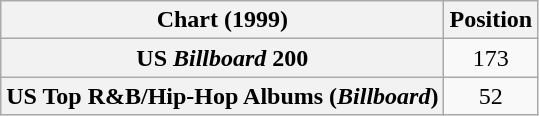<table class="wikitable sortable plainrowheaders" style="text-align:center">
<tr>
<th scope="col">Chart (1999)</th>
<th scope="col">Position</th>
</tr>
<tr>
<th scope="row">US <em>Billboard</em> 200</th>
<td>173</td>
</tr>
<tr>
<th scope="row">US Top R&B/Hip-Hop Albums (<em>Billboard</em>)</th>
<td>52</td>
</tr>
</table>
